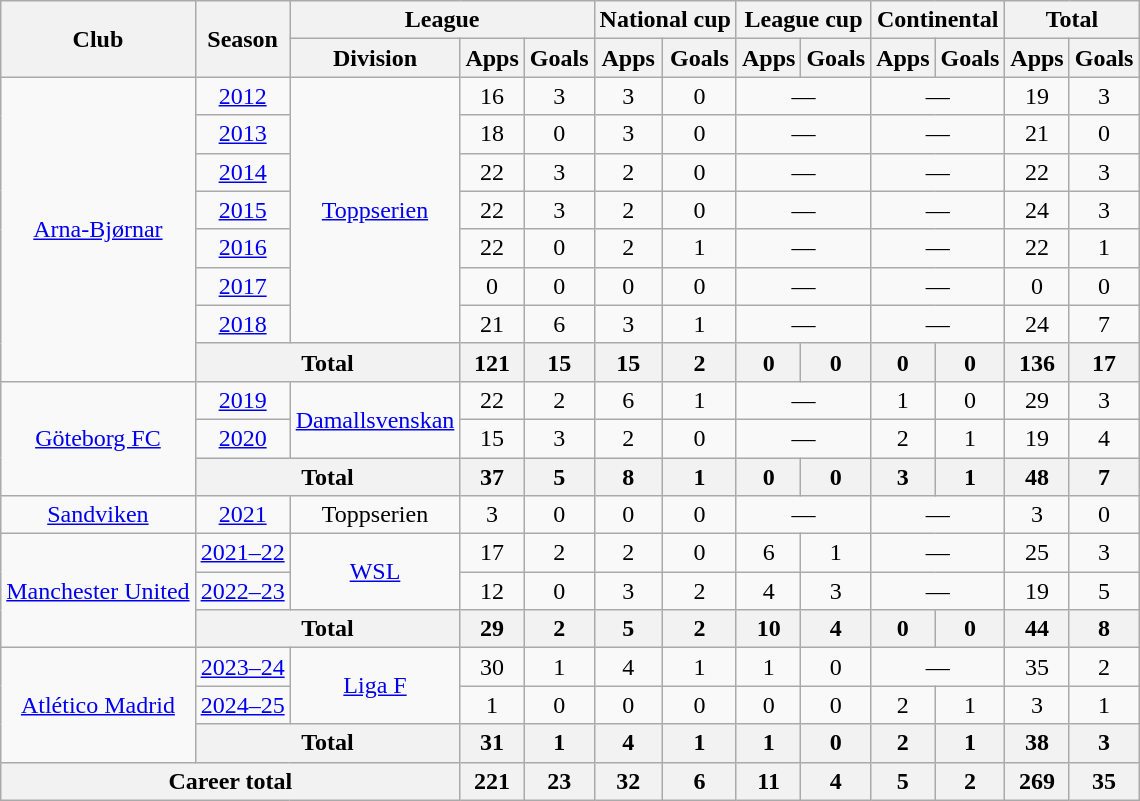<table class="wikitable" style="text-align:center">
<tr>
<th rowspan="2">Club</th>
<th rowspan="2">Season</th>
<th colspan="3">League</th>
<th colspan="2">National cup</th>
<th colspan="2">League cup</th>
<th colspan="2">Continental</th>
<th colspan="2">Total</th>
</tr>
<tr>
<th>Division</th>
<th>Apps</th>
<th>Goals</th>
<th>Apps</th>
<th>Goals</th>
<th>Apps</th>
<th>Goals</th>
<th>Apps</th>
<th>Goals</th>
<th>Apps</th>
<th>Goals</th>
</tr>
<tr>
<td rowspan="8"><a href='#'>Arna-Bjørnar</a></td>
<td><a href='#'>2012</a></td>
<td rowspan="7"><a href='#'>Toppserien</a></td>
<td>16</td>
<td>3</td>
<td>3</td>
<td>0</td>
<td colspan="2">—</td>
<td colspan="2">—</td>
<td>19</td>
<td>3</td>
</tr>
<tr>
<td><a href='#'>2013</a></td>
<td>18</td>
<td>0</td>
<td>3</td>
<td>0</td>
<td colspan="2">—</td>
<td colspan="2">—</td>
<td>21</td>
<td>0</td>
</tr>
<tr>
<td><a href='#'>2014</a></td>
<td>22</td>
<td>3</td>
<td>2</td>
<td>0</td>
<td colspan="2">—</td>
<td colspan="2">—</td>
<td>22</td>
<td>3</td>
</tr>
<tr>
<td><a href='#'>2015</a></td>
<td>22</td>
<td>3</td>
<td>2</td>
<td>0</td>
<td colspan="2">—</td>
<td colspan="2">—</td>
<td>24</td>
<td>3</td>
</tr>
<tr>
<td><a href='#'>2016</a></td>
<td>22</td>
<td>0</td>
<td>2</td>
<td>1</td>
<td colspan="2">—</td>
<td colspan="2">—</td>
<td>22</td>
<td>1</td>
</tr>
<tr>
<td><a href='#'>2017</a></td>
<td>0</td>
<td>0</td>
<td>0</td>
<td>0</td>
<td colspan="2">—</td>
<td colspan="2">—</td>
<td>0</td>
<td>0</td>
</tr>
<tr>
<td><a href='#'>2018</a></td>
<td>21</td>
<td>6</td>
<td>3</td>
<td>1</td>
<td colspan="2">—</td>
<td colspan="2">—</td>
<td>24</td>
<td>7</td>
</tr>
<tr>
<th colspan="2">Total</th>
<th>121</th>
<th>15</th>
<th>15</th>
<th>2</th>
<th>0</th>
<th>0</th>
<th>0</th>
<th>0</th>
<th>136</th>
<th>17</th>
</tr>
<tr>
<td rowspan="3"><a href='#'>Göteborg FC</a></td>
<td><a href='#'>2019</a></td>
<td rowspan="2"><a href='#'>Damallsvenskan</a></td>
<td>22</td>
<td>2</td>
<td>6</td>
<td>1</td>
<td colspan="2">—</td>
<td>1</td>
<td>0</td>
<td>29</td>
<td>3</td>
</tr>
<tr>
<td><a href='#'>2020</a></td>
<td>15</td>
<td>3</td>
<td>2</td>
<td>0</td>
<td colspan="2">—</td>
<td>2</td>
<td>1</td>
<td>19</td>
<td>4</td>
</tr>
<tr>
<th colspan="2">Total</th>
<th>37</th>
<th>5</th>
<th>8</th>
<th>1</th>
<th>0</th>
<th>0</th>
<th>3</th>
<th>1</th>
<th>48</th>
<th>7</th>
</tr>
<tr>
<td><a href='#'>Sandviken</a></td>
<td><a href='#'>2021</a></td>
<td>Toppserien</td>
<td>3</td>
<td>0</td>
<td>0</td>
<td>0</td>
<td colspan="2">—</td>
<td colspan="2">—</td>
<td>3</td>
<td>0</td>
</tr>
<tr>
<td rowspan="3"><a href='#'>Manchester United</a></td>
<td><a href='#'>2021–22</a></td>
<td rowspan="2"><a href='#'>WSL</a></td>
<td>17</td>
<td>2</td>
<td>2</td>
<td>0</td>
<td>6</td>
<td>1</td>
<td colspan="2">—</td>
<td>25</td>
<td>3</td>
</tr>
<tr>
<td><a href='#'>2022–23</a></td>
<td>12</td>
<td>0</td>
<td>3</td>
<td>2</td>
<td>4</td>
<td>3</td>
<td colspan="2">—</td>
<td>19</td>
<td>5</td>
</tr>
<tr>
<th colspan="2">Total</th>
<th>29</th>
<th>2</th>
<th>5</th>
<th>2</th>
<th>10</th>
<th>4</th>
<th>0</th>
<th>0</th>
<th>44</th>
<th>8</th>
</tr>
<tr>
<td rowspan="3"><a href='#'>Atlético Madrid</a></td>
<td><a href='#'>2023–24</a></td>
<td rowspan="2"><a href='#'>Liga F</a></td>
<td>30</td>
<td>1</td>
<td>4</td>
<td>1</td>
<td>1</td>
<td>0</td>
<td colspan="2">—</td>
<td>35</td>
<td>2</td>
</tr>
<tr>
<td><a href='#'>2024–25</a></td>
<td>1</td>
<td>0</td>
<td>0</td>
<td>0</td>
<td>0</td>
<td>0</td>
<td>2</td>
<td>1</td>
<td>3</td>
<td>1</td>
</tr>
<tr>
<th colspan="2">Total</th>
<th>31</th>
<th>1</th>
<th>4</th>
<th>1</th>
<th>1</th>
<th>0</th>
<th>2</th>
<th>1</th>
<th>38</th>
<th>3</th>
</tr>
<tr>
<th colspan="3">Career total</th>
<th>221</th>
<th>23</th>
<th>32</th>
<th>6</th>
<th>11</th>
<th>4</th>
<th>5</th>
<th>2</th>
<th>269</th>
<th>35</th>
</tr>
</table>
